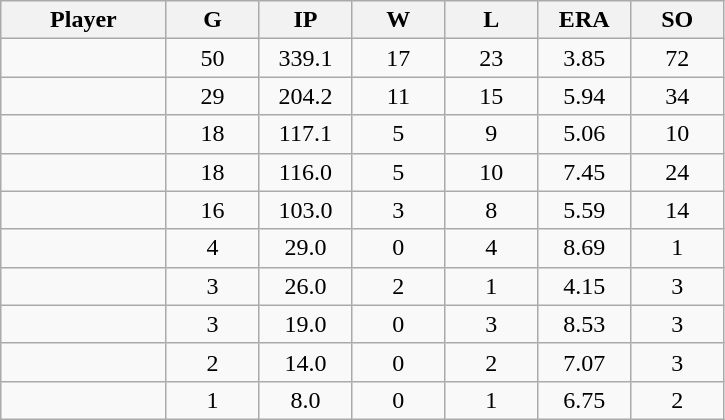<table class="wikitable sortable">
<tr>
<th bgcolor="#DDDDFF" width="16%">Player</th>
<th bgcolor="#DDDDFF" width="9%">G</th>
<th bgcolor="#DDDDFF" width="9%">IP</th>
<th bgcolor="#DDDDFF" width="9%">W</th>
<th bgcolor="#DDDDFF" width="9%">L</th>
<th bgcolor="#DDDDFF" width="9%">ERA</th>
<th bgcolor="#DDDDFF" width="9%">SO</th>
</tr>
<tr align="center">
<td></td>
<td>50</td>
<td>339.1</td>
<td>17</td>
<td>23</td>
<td>3.85</td>
<td>72</td>
</tr>
<tr align="center">
<td></td>
<td>29</td>
<td>204.2</td>
<td>11</td>
<td>15</td>
<td>5.94</td>
<td>34</td>
</tr>
<tr align="center">
<td></td>
<td>18</td>
<td>117.1</td>
<td>5</td>
<td>9</td>
<td>5.06</td>
<td>10</td>
</tr>
<tr align="center">
<td></td>
<td>18</td>
<td>116.0</td>
<td>5</td>
<td>10</td>
<td>7.45</td>
<td>24</td>
</tr>
<tr align="center">
<td></td>
<td>16</td>
<td>103.0</td>
<td>3</td>
<td>8</td>
<td>5.59</td>
<td>14</td>
</tr>
<tr align="center">
<td></td>
<td>4</td>
<td>29.0</td>
<td>0</td>
<td>4</td>
<td>8.69</td>
<td>1</td>
</tr>
<tr align="center">
<td></td>
<td>3</td>
<td>26.0</td>
<td>2</td>
<td>1</td>
<td>4.15</td>
<td>3</td>
</tr>
<tr align="center">
<td></td>
<td>3</td>
<td>19.0</td>
<td>0</td>
<td>3</td>
<td>8.53</td>
<td>3</td>
</tr>
<tr align="center">
<td></td>
<td>2</td>
<td>14.0</td>
<td>0</td>
<td>2</td>
<td>7.07</td>
<td>3</td>
</tr>
<tr align="center">
<td></td>
<td>1</td>
<td>8.0</td>
<td>0</td>
<td>1</td>
<td>6.75</td>
<td>2</td>
</tr>
</table>
